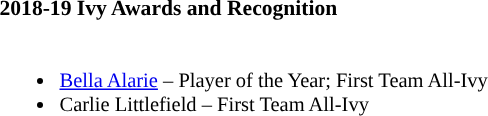<table class="toccolours" style="border-collapse:collapse; font-size:90%;">
<tr>
<td colspan="1"><strong>2018-19 Ivy Awards and Recognition</strong></td>
</tr>
<tr>
<td style="text-align: left; font-size: 95%;" valign="top"><br><ul><li><a href='#'>Bella Alarie</a> – Player of the Year; First Team All-Ivy</li><li>Carlie Littlefield – First Team All-Ivy</li></ul></td>
</tr>
</table>
